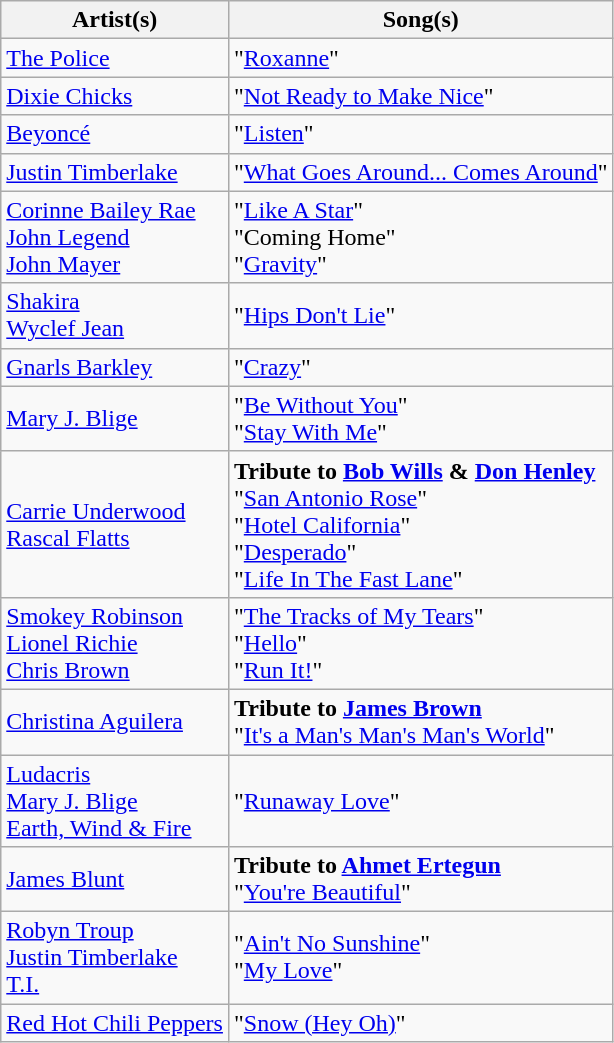<table class="wikitable plainrowheaders">
<tr>
<th scope="col">Artist(s)</th>
<th scope="col">Song(s)</th>
</tr>
<tr>
<td><a href='#'>The Police</a></td>
<td>"<a href='#'>Roxanne</a>"</td>
</tr>
<tr>
<td><a href='#'>Dixie Chicks</a></td>
<td>"<a href='#'>Not Ready to Make Nice</a>"</td>
</tr>
<tr>
<td><a href='#'>Beyoncé</a></td>
<td>"<a href='#'>Listen</a>"</td>
</tr>
<tr>
<td><a href='#'>Justin Timberlake</a></td>
<td>"<a href='#'>What Goes Around... Comes Around</a>"</td>
</tr>
<tr>
<td><a href='#'>Corinne Bailey Rae</a><br><a href='#'>John Legend</a><br><a href='#'>John Mayer</a></td>
<td>"<a href='#'>Like A Star</a>"<br>"Coming Home"<br>"<a href='#'>Gravity</a>"</td>
</tr>
<tr>
<td><a href='#'>Shakira</a><br><a href='#'>Wyclef Jean</a></td>
<td>"<a href='#'>Hips Don't Lie</a>"</td>
</tr>
<tr>
<td><a href='#'>Gnarls Barkley</a></td>
<td>"<a href='#'>Crazy</a>"</td>
</tr>
<tr>
<td><a href='#'>Mary J. Blige</a></td>
<td>"<a href='#'>Be Without You</a>"<br>"<a href='#'>Stay With Me</a>"</td>
</tr>
<tr>
<td><a href='#'>Carrie Underwood</a><br><a href='#'>Rascal Flatts</a></td>
<td><strong>Tribute to <a href='#'>Bob Wills</a> & <a href='#'>Don Henley</a></strong><br>"<a href='#'>San Antonio Rose</a>"<br>"<a href='#'>Hotel California</a>"<br>"<a href='#'>Desperado</a>"<br>"<a href='#'>Life In The Fast Lane</a>"</td>
</tr>
<tr>
<td><a href='#'>Smokey Robinson</a><br><a href='#'>Lionel Richie</a><br><a href='#'>Chris Brown</a></td>
<td>"<a href='#'>The Tracks of My Tears</a>"<br>"<a href='#'>Hello</a>"<br>"<a href='#'>Run It!</a>"</td>
</tr>
<tr>
<td><a href='#'>Christina Aguilera</a></td>
<td><strong>Tribute to <a href='#'>James Brown</a></strong><br>"<a href='#'>It's a Man's Man's Man's World</a>"</td>
</tr>
<tr>
<td><a href='#'>Ludacris</a><br><a href='#'>Mary J. Blige</a><br><a href='#'>Earth, Wind & Fire</a></td>
<td>"<a href='#'>Runaway Love</a>"</td>
</tr>
<tr>
<td><a href='#'>James Blunt</a></td>
<td><strong>Tribute to <a href='#'>Ahmet Ertegun</a></strong><br>"<a href='#'>You're Beautiful</a>"</td>
</tr>
<tr>
<td><a href='#'>Robyn Troup</a><br><a href='#'>Justin Timberlake</a><br><a href='#'>T.I.</a></td>
<td>"<a href='#'>Ain't No Sunshine</a>"<br>"<a href='#'>My Love</a>"</td>
</tr>
<tr>
<td><a href='#'>Red Hot Chili Peppers</a></td>
<td>"<a href='#'>Snow (Hey Oh)</a>"</td>
</tr>
</table>
